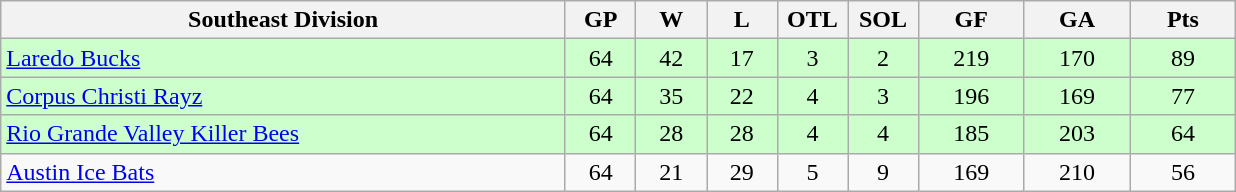<table class="wikitable">
<tr>
<th width="40%" bgcolor="#e0e0e0">Southeast Division</th>
<th width="5%" bgcolor="#e0e0e0">GP</th>
<th width="5%" bgcolor="#e0e0e0">W</th>
<th width="5%" bgcolor="#e0e0e0">L</th>
<th width="5%" bgcolor="#e0e0e0">OTL</th>
<th width="5%" bgcolor="#e0e0e0">SOL</th>
<th width="7.5%" bgcolor="#e0e0e0">GF</th>
<th width="7.5%" bgcolor="#e0e0e0">GA</th>
<th width="7.5%" bgcolor="#e0e0e0">Pts</th>
</tr>
<tr align="center" bgcolor="#CCFFCC">
<td align="left"><a href='#'>Laredo Bucks</a></td>
<td>64</td>
<td>42</td>
<td>17</td>
<td>3</td>
<td>2</td>
<td>219</td>
<td>170</td>
<td>89</td>
</tr>
<tr align="center" bgcolor="#CCFFCC">
<td align="left"><a href='#'>Corpus Christi Rayz</a></td>
<td>64</td>
<td>35</td>
<td>22</td>
<td>4</td>
<td>3</td>
<td>196</td>
<td>169</td>
<td>77</td>
</tr>
<tr align="center" bgcolor="#CCFFCC">
<td align="left"><a href='#'>Rio Grande Valley Killer Bees</a></td>
<td>64</td>
<td>28</td>
<td>28</td>
<td>4</td>
<td>4</td>
<td>185</td>
<td>203</td>
<td>64</td>
</tr>
<tr align="center">
<td align="left"><a href='#'>Austin Ice Bats</a></td>
<td>64</td>
<td>21</td>
<td>29</td>
<td>5</td>
<td>9</td>
<td>169</td>
<td>210</td>
<td>56</td>
</tr>
</table>
